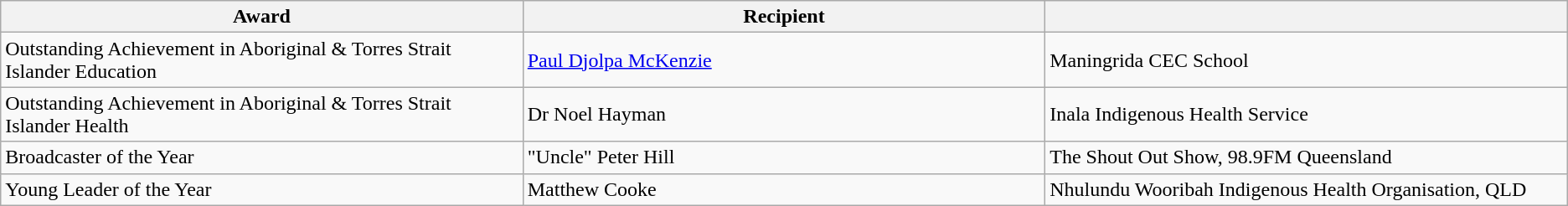<table class="wikitable">
<tr>
<th width="25%">Award</th>
<th width="25%">Recipient</th>
<th width="25%"></th>
</tr>
<tr>
<td>Outstanding Achievement in Aboriginal & Torres Strait Islander Education</td>
<td><a href='#'>Paul Djolpa McKenzie</a></td>
<td>Maningrida CEC School</td>
</tr>
<tr>
<td>Outstanding Achievement in Aboriginal & Torres Strait Islander Health</td>
<td>Dr Noel Hayman</td>
<td>Inala Indigenous Health Service</td>
</tr>
<tr>
<td>Broadcaster of the Year</td>
<td>"Uncle" Peter Hill</td>
<td>The Shout Out Show, 98.9FM Queensland</td>
</tr>
<tr>
<td>Young Leader of the Year</td>
<td>Matthew Cooke</td>
<td>Nhulundu Wooribah Indigenous Health Organisation, QLD</td>
</tr>
</table>
